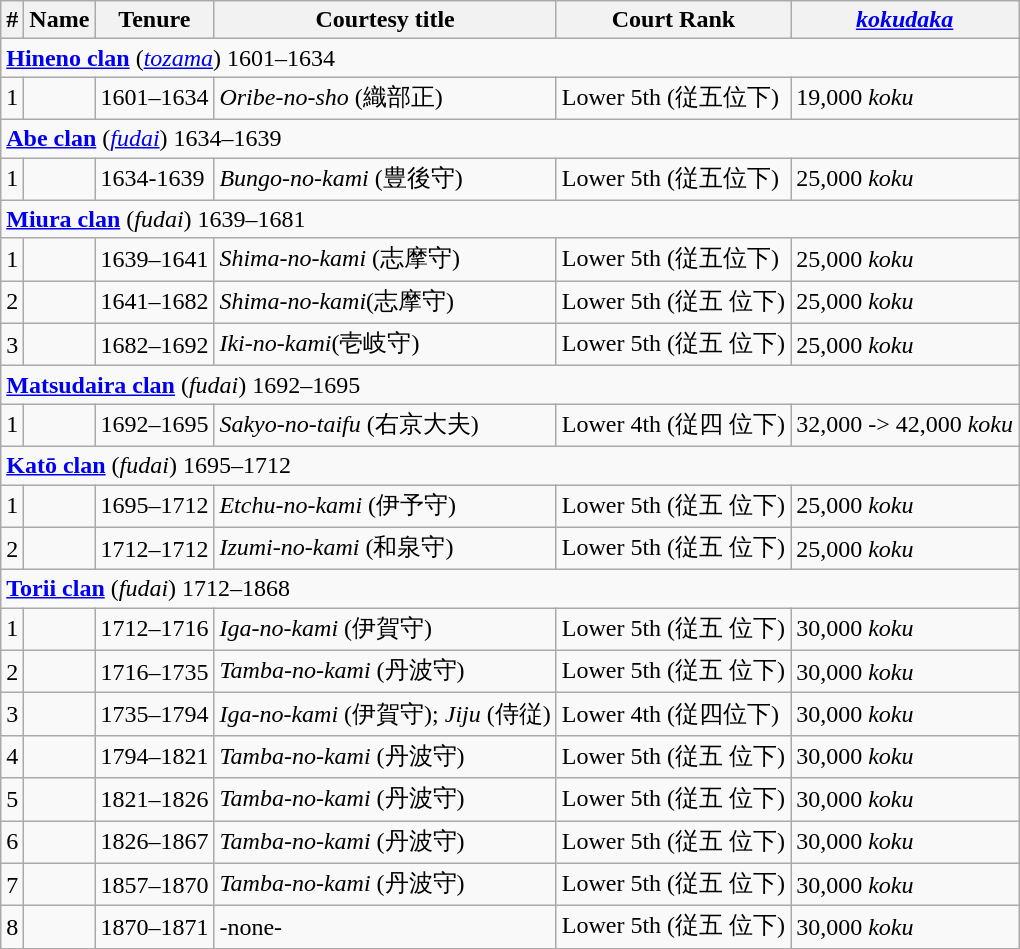<table class=wikitable>
<tr>
<th>#</th>
<th>Name</th>
<th>Tenure</th>
<th>Courtesy title</th>
<th>Court Rank</th>
<th><em><a href='#'>kokudaka</a></em></th>
</tr>
<tr>
<td colspan=6> <strong><a href='#'>Hineno clan</a></strong> (<em><a href='#'>tozama</a></em>) 1601–1634 </td>
</tr>
<tr>
<td>1</td>
<td></td>
<td>1601–1634</td>
<td><em>Oribe-no-sho</em> (織部正)</td>
<td>Lower 5th (従五位下)</td>
<td>19,000 <em>koku</em></td>
</tr>
<tr>
<td colspan=6> <strong><a href='#'>Abe clan</a></strong> (<em><a href='#'>fudai</a></em>) 1634–1639 </td>
</tr>
<tr>
<td>1</td>
<td></td>
<td>1634-1639</td>
<td><em>Bungo-no-kami</em> (豊後守)</td>
<td>Lower 5th (従五位下)</td>
<td>25,000 <em>koku</em></td>
</tr>
<tr>
<td colspan=6> <strong><a href='#'>Miura clan</a></strong> (<em>fudai</em>) 1639–1681 </td>
</tr>
<tr>
<td>1</td>
<td></td>
<td>1639–1641</td>
<td><em>Shima-no-kami</em> (志摩守)</td>
<td>Lower 5th (従五位下)</td>
<td>25,000 <em>koku</em></td>
</tr>
<tr>
<td>2</td>
<td></td>
<td>1641–1682</td>
<td><em>Shima-no-kami</em>(志摩守)</td>
<td>Lower 5th (従五 位下)</td>
<td>25,000 <em>koku</em></td>
</tr>
<tr>
<td>3</td>
<td></td>
<td>1682–1692</td>
<td><em>Iki-no-kami</em>(壱岐守)</td>
<td>Lower 5th (従五 位下)</td>
<td>25,000 <em>koku</em></td>
</tr>
<tr>
<td colspan=6> <strong><a href='#'>Matsudaira clan</a></strong> (<em>fudai</em>) 1692–1695</td>
</tr>
<tr>
<td>1</td>
<td></td>
<td>1692–1695</td>
<td><em>Sakyo-no-taifu</em> (右京大夫)</td>
<td>Lower 4th (従四 位下)</td>
<td>32,000 -> 42,000 <em>koku</em></td>
</tr>
<tr>
<td colspan=6> <strong><a href='#'>Katō clan</a></strong> (<em>fudai</em>) 1695–1712 </td>
</tr>
<tr>
<td>1</td>
<td></td>
<td>1695–1712</td>
<td><em>Etchu-no-kami</em> (伊予守)</td>
<td>Lower 5th (従五 位下)</td>
<td>25,000 <em>koku</em></td>
</tr>
<tr>
<td>2</td>
<td></td>
<td>1712–1712</td>
<td><em>Izumi-no-kami</em> (和泉守)</td>
<td>Lower 5th (従五 位下)</td>
<td>25,000  <em>koku</em></td>
</tr>
<tr>
<td colspan=6> <strong><a href='#'>Torii clan</a></strong> (<em>fudai</em>) 1712–1868</td>
</tr>
<tr>
<td>1</td>
<td></td>
<td>1712–1716</td>
<td><em>Iga-no-kami</em> (伊賀守)</td>
<td>Lower 5th (従五 位下)</td>
<td>30,000 <em>koku</em></td>
</tr>
<tr>
<td>2</td>
<td></td>
<td>1716–1735</td>
<td><em>Tamba-no-kami</em> (丹波守)</td>
<td>Lower 5th (従五 位下)</td>
<td>30,000 <em>koku</em></td>
</tr>
<tr>
<td>3</td>
<td></td>
<td>1735–1794</td>
<td><em>Iga-no-kami</em> (伊賀守); <em>Jiju</em> (侍従)</td>
<td>Lower 4th (従四位下)</td>
<td>30,000 <em>koku</em></td>
</tr>
<tr>
<td>4</td>
<td></td>
<td>1794–1821</td>
<td><em>Tamba-no-kami</em> (丹波守)</td>
<td>Lower 5th (従五 位下)</td>
<td>30,000 <em>koku</em></td>
</tr>
<tr>
<td>5</td>
<td></td>
<td>1821–1826</td>
<td><em>Tamba-no-kami</em> (丹波守)</td>
<td>Lower 5th (従五 位下)</td>
<td>30,000 <em>koku</em></td>
</tr>
<tr>
<td>6</td>
<td></td>
<td>1826–1867</td>
<td><em>Tamba-no-kami</em> (丹波守)</td>
<td>Lower 5th (従五 位下)</td>
<td>30,000 <em>koku</em></td>
</tr>
<tr>
<td>7</td>
<td></td>
<td>1857–1870</td>
<td><em>Tamba-no-kami</em> (丹波守)</td>
<td>Lower 5th (従五 位下)</td>
<td>30,000 <em>koku</em></td>
</tr>
<tr>
<td>8</td>
<td></td>
<td>1870–1871</td>
<td>-none-</td>
<td>Lower 5th (従五 位下)</td>
<td>30,000 <em>koku</em></td>
</tr>
<tr>
</tr>
</table>
